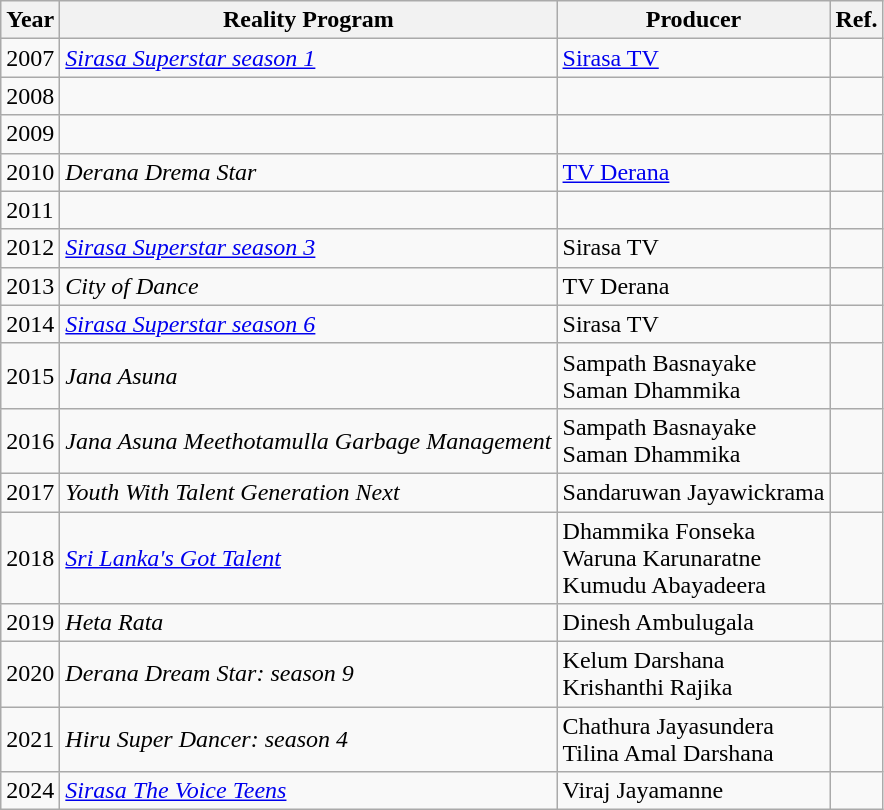<table class="wikitable">
<tr>
<th>Year</th>
<th>Reality Program</th>
<th>Producer</th>
<th>Ref.</th>
</tr>
<tr>
<td>2007</td>
<td><em><a href='#'>Sirasa Superstar season 1</a></em></td>
<td><a href='#'>Sirasa TV</a></td>
<td></td>
</tr>
<tr>
<td>2008</td>
<td></td>
<td></td>
<td></td>
</tr>
<tr>
<td>2009</td>
<td></td>
<td></td>
<td></td>
</tr>
<tr>
<td>2010</td>
<td><em>Derana Drema Star</em></td>
<td><a href='#'>TV Derana</a></td>
<td></td>
</tr>
<tr>
<td>2011</td>
<td></td>
<td></td>
</tr>
<tr>
<td>2012</td>
<td><em><a href='#'>Sirasa Superstar season 3</a></em></td>
<td>Sirasa TV</td>
<td></td>
</tr>
<tr>
<td>2013</td>
<td><em>City of Dance</em></td>
<td>TV Derana</td>
<td></td>
</tr>
<tr>
<td>2014</td>
<td><em><a href='#'>Sirasa Superstar season 6</a></em></td>
<td>Sirasa TV</td>
<td></td>
</tr>
<tr>
<td>2015</td>
<td><em>Jana Asuna</em></td>
<td>Sampath Basnayake <br> Saman Dhammika</td>
<td></td>
</tr>
<tr>
<td>2016</td>
<td><em>Jana Asuna Meethotamulla Garbage Management</em></td>
<td>Sampath Basnayake <br> Saman Dhammika</td>
<td></td>
</tr>
<tr>
<td>2017</td>
<td><em>Youth With Talent Generation Next</em></td>
<td>Sandaruwan Jayawickrama</td>
<td></td>
</tr>
<tr>
<td>2018</td>
<td><em><a href='#'>Sri Lanka's Got Talent</a></em></td>
<td>Dhammika Fonseka <br> Waruna Karunaratne <br> Kumudu Abayadeera</td>
<td></td>
</tr>
<tr>
<td>2019</td>
<td><em>Heta Rata</em></td>
<td>Dinesh Ambulugala</td>
<td></td>
</tr>
<tr>
<td>2020</td>
<td><em>Derana Dream Star: season 9</em></td>
<td>Kelum Darshana <br> Krishanthi Rajika</td>
<td></td>
</tr>
<tr>
<td>2021</td>
<td><em>Hiru Super Dancer: season 4</em></td>
<td>Chathura Jayasundera <br>Tilina Amal Darshana</td>
<td></td>
</tr>
<tr>
<td>2024</td>
<td><em><a href='#'>Sirasa The Voice Teens</a></em></td>
<td>Viraj Jayamanne</td>
<td></td>
</tr>
</table>
